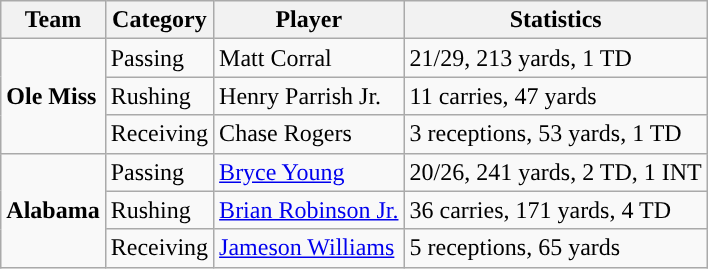<table class="wikitable" style="float: right;">
<tr>
<th>Team</th>
<th>Category</th>
<th>Player</th>
<th>Statistics</th>
</tr>
<tr>
<td rowspan=3><strong>Ole Miss</strong></td>
<td>Passing</td>
<td>Matt Corral</td>
<td>21/29, 213 yards, 1 TD</td>
</tr>
<tr>
<td>Rushing</td>
<td>Henry Parrish Jr.</td>
<td>11 carries, 47 yards</td>
</tr>
<tr>
<td>Receiving</td>
<td>Chase Rogers</td>
<td>3 receptions, 53 yards, 1 TD</td>
</tr>
<tr>
<td rowspan=3><strong>Alabama</strong></td>
<td>Passing</td>
<td><a href='#'>Bryce Young</a></td>
<td>20/26, 241 yards, 2 TD, 1 INT</td>
</tr>
<tr>
<td>Rushing</td>
<td><a href='#'>Brian Robinson Jr.</a></td>
<td>36 carries, 171 yards, 4 TD</td>
</tr>
<tr>
<td>Receiving</td>
<td><a href='#'>Jameson Williams</a></td>
<td>5 receptions, 65 yards</td>
</tr>
</table>
